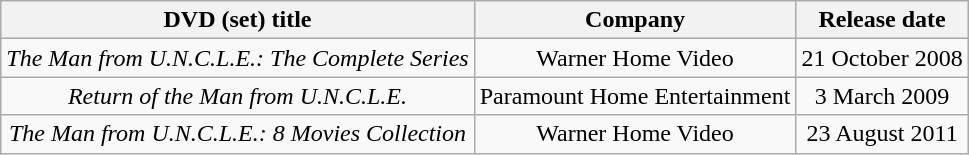<table class=wikitable style="text-align:center">
<tr>
<th>DVD (set) title</th>
<th>Company</th>
<th>Release date</th>
</tr>
<tr>
<td><em>The Man from U.N.C.L.E.: The Complete Series</em></td>
<td>Warner Home Video</td>
<td>21 October 2008</td>
</tr>
<tr>
<td><em>Return of the Man from U.N.C.L.E.</em></td>
<td>Paramount Home Entertainment</td>
<td>3 March 2009</td>
</tr>
<tr>
<td><em>The Man from U.N.C.L.E.: 8 Movies Collection</em></td>
<td>Warner Home Video</td>
<td>23 August 2011</td>
</tr>
</table>
